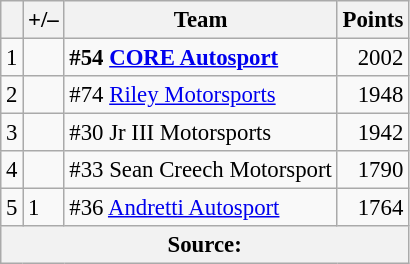<table class="wikitable" style="font-size: 95%;">
<tr>
<th scope="col"></th>
<th scope="col">+/–</th>
<th scope="col">Team</th>
<th scope="col">Points</th>
</tr>
<tr>
<td align=center>1</td>
<td align="left"></td>
<td><strong> #54 <a href='#'>CORE Autosport</a></strong></td>
<td align=right>2002</td>
</tr>
<tr>
<td align=center>2</td>
<td align="left"></td>
<td> #74 <a href='#'>Riley Motorsports</a></td>
<td align=right>1948</td>
</tr>
<tr>
<td align=center>3</td>
<td align="left"></td>
<td> #30 Jr III Motorsports</td>
<td align=right>1942</td>
</tr>
<tr>
<td align=center>4</td>
<td align="left"></td>
<td> #33 Sean Creech Motorsport</td>
<td align=right>1790</td>
</tr>
<tr>
<td align=center>5</td>
<td align="left"> 1</td>
<td> #36 <a href='#'>Andretti Autosport</a></td>
<td align=right>1764</td>
</tr>
<tr>
<th colspan=5>Source:</th>
</tr>
</table>
